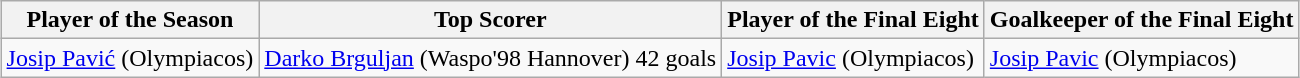<table class=wikitable style="text-align:left; margin:auto">
<tr>
<th>Player of the Season</th>
<th>Top Scorer</th>
<th>Player of the Final Eight</th>
<th>Goalkeeper of the Final Eight</th>
</tr>
<tr>
<td>  <a href='#'>Josip Pavić</a> (Olympiacos)</td>
<td> <a href='#'>Darko Brguljan</a> (Waspo'98 Hannover) 42 goals</td>
<td> <a href='#'>Josip Pavic</a> (Olympiacos)</td>
<td> <a href='#'>Josip Pavic</a> (Olympiacos)</td>
</tr>
</table>
